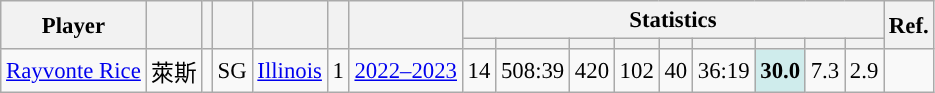<table class="wikitable sortable" style="font-size:95%; text-align:right;">
<tr>
<th rowspan="2">Player</th>
<th rowspan="2"></th>
<th rowspan="2"></th>
<th rowspan="2"></th>
<th rowspan="2"></th>
<th rowspan="2"></th>
<th rowspan="2"></th>
<th colspan="9">Statistics</th>
<th rowspan="2">Ref.</th>
</tr>
<tr>
<th></th>
<th></th>
<th></th>
<th></th>
<th></th>
<th></th>
<th></th>
<th></th>
<th></th>
</tr>
<tr>
<td align="left"><a href='#'>Rayvonte Rice</a></td>
<td align="left">萊斯</td>
<td align="center"></td>
<td align="center">SG</td>
<td align="left"><a href='#'>Illinois</a></td>
<td align="center">1</td>
<td align="center"><a href='#'>2022–2023</a></td>
<td>14</td>
<td>508:39</td>
<td>420</td>
<td>102</td>
<td>40</td>
<td>36:19</td>
<td bgcolor="#CFECEC"><strong>30.0</strong></td>
<td>7.3</td>
<td>2.9</td>
<td align="center"></td>
</tr>
</table>
